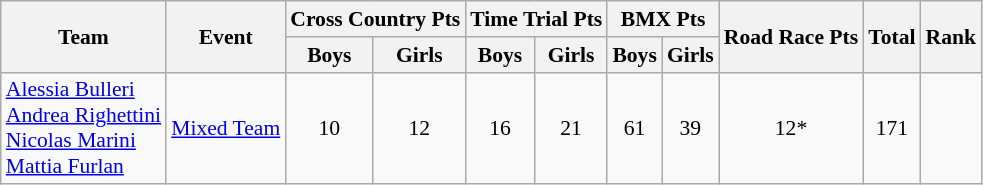<table class="wikitable" border="1" style="font-size:90%">
<tr>
<th rowspan=2>Team</th>
<th rowspan=2>Event</th>
<th colspan=2>Cross Country Pts</th>
<th colspan=2>Time Trial Pts</th>
<th colspan=2>BMX Pts</th>
<th rowspan=2>Road Race Pts</th>
<th rowspan=2>Total</th>
<th rowspan=2>Rank</th>
</tr>
<tr>
<th>Boys</th>
<th>Girls</th>
<th>Boys</th>
<th>Girls</th>
<th>Boys</th>
<th>Girls</th>
</tr>
<tr>
<td><a href='#'>Alessia Bulleri</a><br><a href='#'>Andrea Righettini</a><br><a href='#'>Nicolas Marini</a><br><a href='#'>Mattia Furlan</a></td>
<td><a href='#'>Mixed Team</a></td>
<td align=center>10</td>
<td align=center>12</td>
<td align=center>16</td>
<td align=center>21</td>
<td align=center>61</td>
<td align=center>39</td>
<td align=center>12*</td>
<td align=center>171</td>
<td align=center></td>
</tr>
</table>
